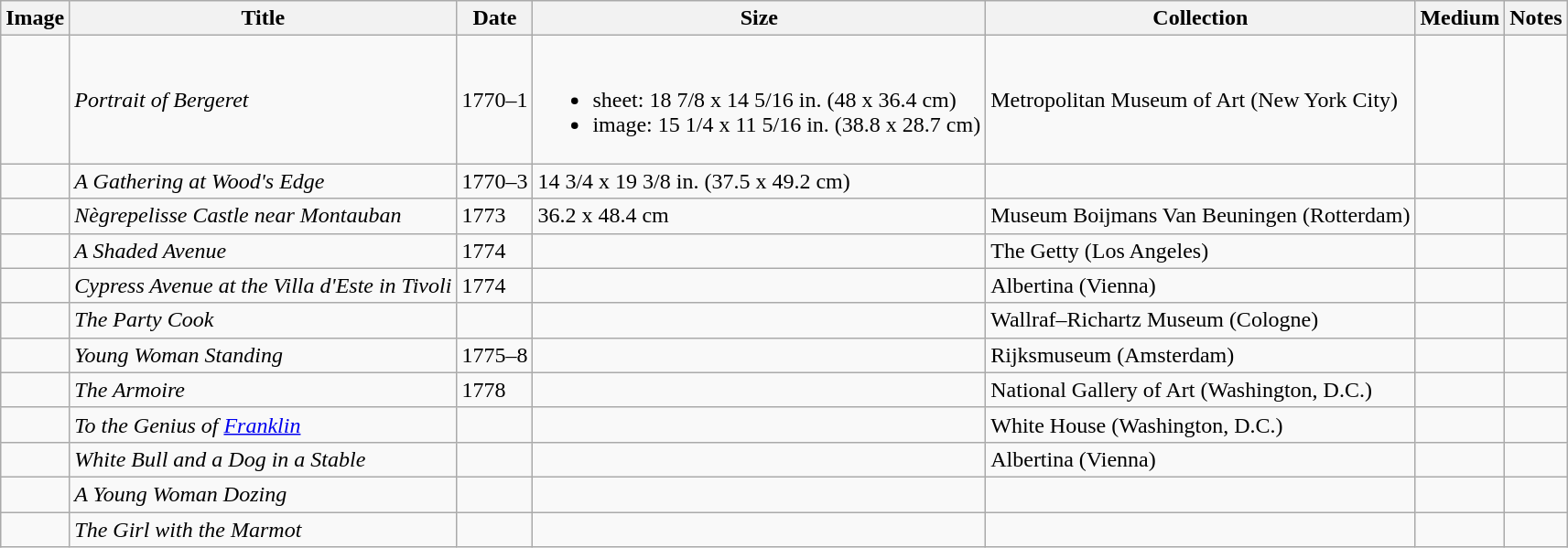<table class="wikitable">
<tr>
<th>Image</th>
<th>Title</th>
<th>Date</th>
<th>Size</th>
<th>Collection</th>
<th>Medium</th>
<th>Notes</th>
</tr>
<tr>
<td></td>
<td><em>Portrait of Bergeret</em></td>
<td>1770–1</td>
<td><br><ul><li>sheet: 18 7/8 x 14 5/16 in. (48 x 36.4 cm)</li><li>image: 15 1/4 x 11 5/16 in. (38.8 x 28.7 cm)</li></ul></td>
<td>Metropolitan Museum of Art (New York City)</td>
<td></td>
<td></td>
</tr>
<tr>
<td></td>
<td><em>A Gathering at Wood's Edge</em></td>
<td>1770–3</td>
<td>14 3/4 x 19 3/8 in. (37.5 x 49.2 cm)</td>
<td></td>
<td></td>
<td></td>
</tr>
<tr>
<td></td>
<td><em>Nègrepelisse Castle near Montauban</em></td>
<td>1773</td>
<td>36.2 x 48.4 cm</td>
<td>Museum Boijmans Van Beuningen (Rotterdam)</td>
<td></td>
<td></td>
</tr>
<tr>
<td></td>
<td><em>A Shaded Avenue</em></td>
<td>1774</td>
<td></td>
<td>The Getty (Los Angeles)</td>
<td></td>
<td></td>
</tr>
<tr>
<td></td>
<td><em>Cypress Avenue at the Villa d'Este in Tivoli</em></td>
<td>1774</td>
<td></td>
<td>Albertina (Vienna)</td>
<td></td>
<td></td>
</tr>
<tr>
<td></td>
<td><em>The Party Cook</em></td>
<td></td>
<td></td>
<td>Wallraf–Richartz Museum (Cologne)</td>
<td></td>
<td></td>
</tr>
<tr>
<td></td>
<td><em>Young Woman Standing</em></td>
<td>1775–8</td>
<td></td>
<td>Rijksmuseum (Amsterdam)</td>
<td></td>
<td></td>
</tr>
<tr>
<td></td>
<td><em>The Armoire</em></td>
<td>1778</td>
<td></td>
<td>National Gallery of Art (Washington, D.C.)</td>
<td></td>
<td></td>
</tr>
<tr>
<td></td>
<td><em>To the Genius of <a href='#'>Franklin</a></em></td>
<td></td>
<td></td>
<td>White House (Washington, D.C.)</td>
<td></td>
<td></td>
</tr>
<tr>
<td></td>
<td><em>White Bull and a Dog in a Stable</em></td>
<td></td>
<td></td>
<td>Albertina (Vienna)</td>
<td></td>
<td></td>
</tr>
<tr>
<td></td>
<td><em>A Young Woman Dozing</em></td>
<td></td>
<td></td>
<td></td>
<td></td>
<td></td>
</tr>
<tr>
<td></td>
<td><em>The Girl with the Marmot</em></td>
<td></td>
<td></td>
<td></td>
<td></td>
<td></td>
</tr>
</table>
